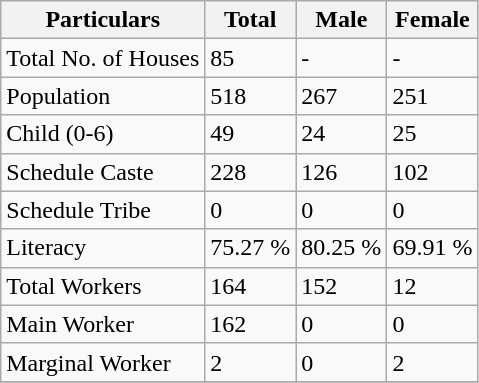<table class="wikitable sortable">
<tr>
<th>Particulars</th>
<th>Total</th>
<th>Male</th>
<th>Female</th>
</tr>
<tr>
<td>Total No. of Houses</td>
<td>85</td>
<td>-</td>
<td>-</td>
</tr>
<tr>
<td>Population</td>
<td>518</td>
<td>267</td>
<td>251</td>
</tr>
<tr>
<td>Child (0-6)</td>
<td>49</td>
<td>24</td>
<td>25</td>
</tr>
<tr>
<td>Schedule Caste</td>
<td>228</td>
<td>126</td>
<td>102</td>
</tr>
<tr>
<td>Schedule Tribe</td>
<td>0</td>
<td>0</td>
<td>0</td>
</tr>
<tr>
<td>Literacy</td>
<td>75.27 %</td>
<td>80.25 %</td>
<td>69.91 %</td>
</tr>
<tr>
<td>Total Workers</td>
<td>164</td>
<td>152</td>
<td>12</td>
</tr>
<tr>
<td>Main Worker</td>
<td>162</td>
<td>0</td>
<td>0</td>
</tr>
<tr>
<td>Marginal Worker</td>
<td>2</td>
<td>0</td>
<td>2</td>
</tr>
<tr>
</tr>
</table>
